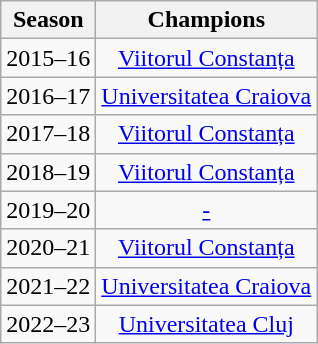<table class="wikitable">
<tr>
<th>Season</th>
<th>Champions</th>
</tr>
<tr>
<td>2015–16</td>
<td style="text-align:center;"><a href='#'>Viitorul Constanța</a></td>
</tr>
<tr>
<td>2016–17</td>
<td style="text-align:center;"><a href='#'>Universitatea Craiova</a></td>
</tr>
<tr>
<td>2017–18</td>
<td style="text-align:center;"><a href='#'>Viitorul Constanța</a></td>
</tr>
<tr>
<td>2018–19</td>
<td style="text-align:center;"><a href='#'>Viitorul Constanța</a></td>
</tr>
<tr>
<td>2019–20</td>
<td style="text-align:center;"><a href='#'>-</a></td>
</tr>
<tr>
<td>2020–21</td>
<td style="text-align:center;"><a href='#'>Viitorul Constanța</a></td>
</tr>
<tr>
<td>2021–22</td>
<td style="text-align:center;"><a href='#'>Universitatea Craiova</a></td>
</tr>
<tr>
<td>2022–23</td>
<td style="text-align:center;"><a href='#'>Universitatea Cluj</a></td>
</tr>
</table>
